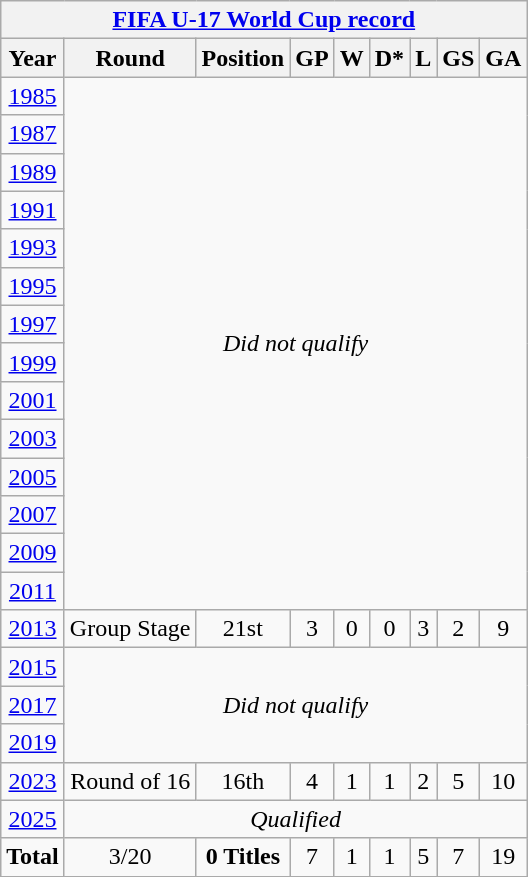<table class="wikitable" style="text-align: center;">
<tr>
<th colspan=9><a href='#'>FIFA U-17 World Cup record</a></th>
</tr>
<tr>
<th>Year</th>
<th>Round</th>
<th>Position</th>
<th>GP</th>
<th>W</th>
<th>D*</th>
<th>L</th>
<th>GS</th>
<th>GA</th>
</tr>
<tr>
<td> <a href='#'>1985</a></td>
<td colspan=8 rowspan=14><em>Did not qualify</em></td>
</tr>
<tr>
<td> <a href='#'>1987</a></td>
</tr>
<tr>
<td> <a href='#'>1989</a></td>
</tr>
<tr>
<td> <a href='#'>1991</a></td>
</tr>
<tr>
<td> <a href='#'>1993</a></td>
</tr>
<tr>
<td> <a href='#'>1995</a></td>
</tr>
<tr>
<td> <a href='#'>1997</a></td>
</tr>
<tr>
<td> <a href='#'>1999</a></td>
</tr>
<tr>
<td> <a href='#'>2001</a></td>
</tr>
<tr>
<td> <a href='#'>2003</a></td>
</tr>
<tr>
<td> <a href='#'>2005</a></td>
</tr>
<tr>
<td> <a href='#'>2007</a></td>
</tr>
<tr>
<td> <a href='#'>2009</a></td>
</tr>
<tr>
<td> <a href='#'>2011</a></td>
</tr>
<tr>
<td> <a href='#'>2013</a></td>
<td>Group Stage</td>
<td>21st</td>
<td>3</td>
<td>0</td>
<td>0</td>
<td>3</td>
<td>2</td>
<td>9</td>
</tr>
<tr>
<td> <a href='#'>2015</a></td>
<td colspan=8 rowspan=3><em>Did not qualify</em></td>
</tr>
<tr>
<td> <a href='#'>2017</a></td>
</tr>
<tr>
<td> <a href='#'>2019</a></td>
</tr>
<tr>
<td> <a href='#'>2023</a></td>
<td>Round of 16</td>
<td>16th</td>
<td>4</td>
<td>1</td>
<td>1</td>
<td>2</td>
<td>5</td>
<td>10</td>
</tr>
<tr>
<td> <a href='#'>2025</a></td>
<td colspan=8><em>Qualified</em></td>
</tr>
<tr>
<td><strong>Total</strong></td>
<td>3/20</td>
<td><strong>0 Titles</strong></td>
<td>7</td>
<td>1</td>
<td>1</td>
<td>5</td>
<td>7</td>
<td>19</td>
</tr>
<tr>
</tr>
</table>
